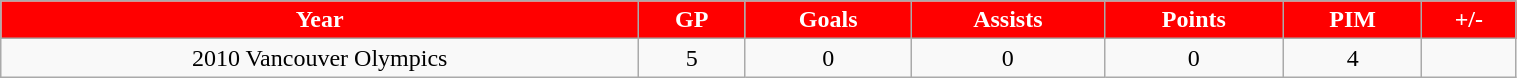<table class="wikitable" width="80%">
<tr align="center"  style="background:red;color:#FFFFFF;">
<td><strong>Year</strong></td>
<td><strong>GP</strong></td>
<td><strong>Goals</strong></td>
<td><strong>Assists</strong></td>
<td><strong>Points</strong></td>
<td><strong>PIM</strong></td>
<td><strong>+/-</strong></td>
</tr>
<tr align="center" bgcolor="">
<td>2010 Vancouver Olympics</td>
<td>5</td>
<td>0</td>
<td>0</td>
<td>0</td>
<td>4</td>
</tr>
</table>
